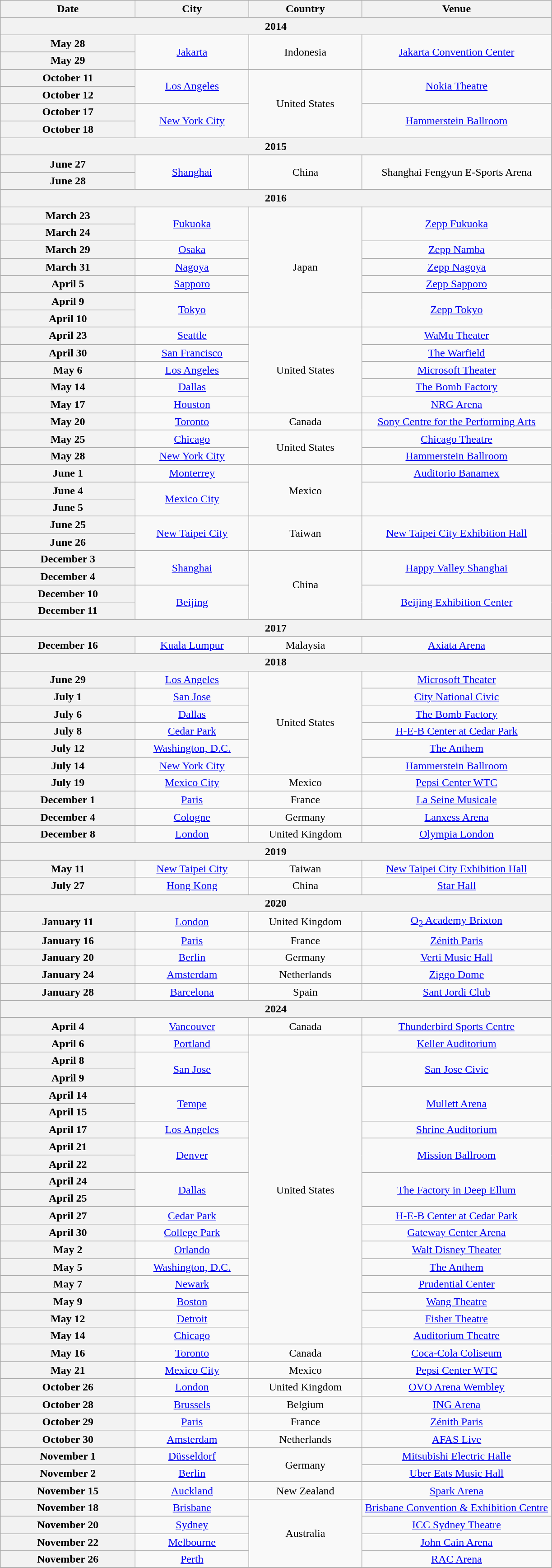<table class="wikitable plainrowheaders" style="text-align:center;">
<tr>
<th scope="col" style="width:12em;">Date</th>
<th scope="col" style="width:10em;">City</th>
<th scope="col" style="width:10em;">Country</th>
<th scope="col" style="width:17em;">Venue</th>
</tr>
<tr>
<th colspan="4">2014</th>
</tr>
<tr>
<th scope="row" style="text-align:center;">May 28</th>
<td rowspan="2"><a href='#'>Jakarta</a></td>
<td rowspan="2">Indonesia</td>
<td rowspan="2"><a href='#'>Jakarta Convention Center</a></td>
</tr>
<tr>
<th scope="row" style="text-align:center;">May 29</th>
</tr>
<tr>
<th scope="row" style="text-align:center;">October 11</th>
<td rowspan="2"><a href='#'>Los Angeles</a></td>
<td rowspan="4">United States</td>
<td rowspan="2"><a href='#'>Nokia Theatre</a></td>
</tr>
<tr>
<th scope="row" style="text-align:center;">October 12</th>
</tr>
<tr>
<th scope="row" style="text-align:center;">October 17</th>
<td rowspan="2"><a href='#'>New York City</a></td>
<td rowspan="2"><a href='#'>Hammerstein Ballroom</a></td>
</tr>
<tr>
<th scope="row" style="text-align:center;">October 18</th>
</tr>
<tr>
<th colspan="4">2015</th>
</tr>
<tr>
<th scope="row" style="text-align:center;">June 27</th>
<td rowspan="2"><a href='#'>Shanghai</a></td>
<td rowspan="2">China</td>
<td rowspan="2">Shanghai Fengyun E-Sports Arena</td>
</tr>
<tr>
<th scope="row" style="text-align:center;">June 28</th>
</tr>
<tr>
<th colspan="4">2016</th>
</tr>
<tr>
<th scope="row" style="text-align:center;">March 23</th>
<td rowspan="2"><a href='#'>Fukuoka</a></td>
<td rowspan="7">Japan</td>
<td rowspan="2"><a href='#'>Zepp Fukuoka</a></td>
</tr>
<tr>
<th scope="row" style="text-align:center;">March 24</th>
</tr>
<tr>
<th scope="row" style="text-align:center;">March 29</th>
<td><a href='#'>Osaka</a></td>
<td><a href='#'>Zepp Namba</a></td>
</tr>
<tr>
<th scope="row" style="text-align:center;">March 31</th>
<td><a href='#'>Nagoya</a></td>
<td><a href='#'>Zepp Nagoya</a></td>
</tr>
<tr>
<th scope="row" style="text-align:center;">April 5</th>
<td><a href='#'>Sapporo</a></td>
<td><a href='#'>Zepp Sapporo</a></td>
</tr>
<tr>
<th scope="row" style="text-align:center;">April 9</th>
<td rowspan="2"><a href='#'>Tokyo</a></td>
<td rowspan="2"><a href='#'>Zepp Tokyo</a></td>
</tr>
<tr>
<th scope="row" style="text-align:center;">April 10</th>
</tr>
<tr>
<th scope="row" style="text-align:center;">April 23</th>
<td><a href='#'>Seattle</a></td>
<td rowspan="5">United States</td>
<td><a href='#'>WaMu Theater</a></td>
</tr>
<tr>
<th scope="row" style="text-align:center;">April 30</th>
<td><a href='#'>San Francisco</a></td>
<td><a href='#'>The Warfield</a></td>
</tr>
<tr>
<th scope="row" style="text-align:center;">May 6</th>
<td><a href='#'>Los Angeles</a></td>
<td><a href='#'>Microsoft Theater</a></td>
</tr>
<tr>
<th scope="row" style="text-align:center;">May 14</th>
<td><a href='#'>Dallas</a></td>
<td><a href='#'>The Bomb Factory</a></td>
</tr>
<tr>
<th scope="row" style="text-align:center;">May 17</th>
<td><a href='#'>Houston</a></td>
<td><a href='#'>NRG Arena</a></td>
</tr>
<tr>
<th scope="row" style="text-align:center;">May 20</th>
<td><a href='#'>Toronto</a></td>
<td>Canada</td>
<td><a href='#'>Sony Centre for the Performing Arts</a></td>
</tr>
<tr>
<th scope="row" style="text-align:center;">May 25</th>
<td><a href='#'>Chicago</a></td>
<td rowspan="2">United States</td>
<td><a href='#'>Chicago Theatre</a></td>
</tr>
<tr>
<th scope="row" style="text-align:center;">May 28</th>
<td><a href='#'>New York City</a></td>
<td><a href='#'>Hammerstein Ballroom</a></td>
</tr>
<tr>
<th scope="row" style="text-align:center;">June 1</th>
<td><a href='#'>Monterrey</a></td>
<td rowspan="3">Mexico</td>
<td><a href='#'>Auditorio Banamex</a></td>
</tr>
<tr>
<th scope="row" style="text-align:center;">June 4</th>
<td rowspan="2"><a href='#'>Mexico City</a></td>
<td rowspan="2"></td>
</tr>
<tr>
<th scope="row" style="text-align:center;">June 5</th>
</tr>
<tr>
<th scope="row" style="text-align:center;">June 25</th>
<td rowspan="2"><a href='#'>New Taipei City</a></td>
<td rowspan="2">Taiwan</td>
<td rowspan="2"><a href='#'>New Taipei City Exhibition Hall</a></td>
</tr>
<tr>
<th scope="row" style="text-align:center;">June 26</th>
</tr>
<tr>
<th scope="row" style="text-align:center;">December 3</th>
<td rowspan="2"><a href='#'>Shanghai</a></td>
<td rowspan="4">China</td>
<td rowspan="2"><a href='#'>Happy Valley Shanghai</a></td>
</tr>
<tr>
<th scope="row" style="text-align:center;">December 4</th>
</tr>
<tr>
<th scope="row" style="text-align:center;">December 10</th>
<td rowspan="2"><a href='#'>Beijing</a></td>
<td rowspan="2"><a href='#'>Beijing Exhibition Center</a></td>
</tr>
<tr>
<th scope="row" style="text-align:center;">December 11</th>
</tr>
<tr>
<th colspan="4">2017</th>
</tr>
<tr>
<th scope="row" style="text-align:center;">December 16</th>
<td><a href='#'>Kuala Lumpur</a></td>
<td>Malaysia</td>
<td><a href='#'>Axiata Arena</a></td>
</tr>
<tr>
<th colspan="4">2018</th>
</tr>
<tr>
<th scope="row" style="text-align:center;">June 29</th>
<td><a href='#'>Los Angeles</a></td>
<td rowspan="6">United States</td>
<td><a href='#'>Microsoft Theater</a></td>
</tr>
<tr>
<th scope="row" style="text-align:center;">July 1</th>
<td><a href='#'>San Jose</a></td>
<td><a href='#'>City National Civic</a></td>
</tr>
<tr>
<th scope="row" style="text-align:center;">July 6</th>
<td><a href='#'>Dallas</a></td>
<td><a href='#'>The Bomb Factory</a></td>
</tr>
<tr>
<th scope="row" style="text-align:center;">July 8</th>
<td><a href='#'>Cedar Park</a></td>
<td><a href='#'>H-E-B Center at Cedar Park</a></td>
</tr>
<tr>
<th scope="row" style="text-align:center;">July 12</th>
<td><a href='#'>Washington, D.C.</a></td>
<td><a href='#'>The Anthem</a></td>
</tr>
<tr>
<th scope="row" style="text-align:center;">July 14</th>
<td><a href='#'>New York City</a></td>
<td><a href='#'>Hammerstein Ballroom</a></td>
</tr>
<tr>
<th scope="row" style="text-align:center;">July 19</th>
<td><a href='#'>Mexico City</a></td>
<td>Mexico</td>
<td><a href='#'>Pepsi Center WTC</a></td>
</tr>
<tr>
<th scope="row" style="text-align:center;">December 1</th>
<td><a href='#'>Paris</a></td>
<td>France</td>
<td><a href='#'>La Seine Musicale</a></td>
</tr>
<tr>
<th scope="row" style="text-align:center;">December 4</th>
<td><a href='#'>Cologne</a></td>
<td>Germany</td>
<td><a href='#'>Lanxess Arena</a></td>
</tr>
<tr>
<th scope="row" style="text-align:center;">December 8</th>
<td><a href='#'>London</a></td>
<td>United Kingdom</td>
<td><a href='#'>Olympia London</a></td>
</tr>
<tr>
<th colspan="4">2019</th>
</tr>
<tr>
<th scope="row" style="text-align:center;">May 11</th>
<td><a href='#'>New Taipei City</a></td>
<td>Taiwan</td>
<td><a href='#'>New Taipei City Exhibition Hall</a></td>
</tr>
<tr>
<th scope="row" style="text-align:center;">July 27</th>
<td><a href='#'>Hong Kong</a></td>
<td>China</td>
<td><a href='#'>Star Hall</a></td>
</tr>
<tr>
<th colspan="4">2020</th>
</tr>
<tr>
<th scope="row" style="text-align:center;">January 11</th>
<td><a href='#'>London</a></td>
<td>United Kingdom</td>
<td><a href='#'>O<sub>2</sub> Academy Brixton</a></td>
</tr>
<tr>
<th scope="row" style="text-align:center;">January 16</th>
<td><a href='#'>Paris</a></td>
<td>France</td>
<td><a href='#'>Zénith Paris</a></td>
</tr>
<tr>
<th scope="row" style="text-align:center;">January 20</th>
<td><a href='#'>Berlin</a></td>
<td>Germany</td>
<td><a href='#'>Verti Music Hall</a></td>
</tr>
<tr>
<th scope="row" style="text-align:center;">January 24</th>
<td><a href='#'>Amsterdam</a></td>
<td>Netherlands</td>
<td><a href='#'>Ziggo Dome</a></td>
</tr>
<tr>
<th scope="row" style="text-align:center;">January 28</th>
<td><a href='#'>Barcelona</a></td>
<td>Spain</td>
<td><a href='#'>Sant Jordi Club</a></td>
</tr>
<tr>
<th colspan="4">2024</th>
</tr>
<tr>
<th scope="row" style="text-align:center;">April 4</th>
<td><a href='#'>Vancouver</a></td>
<td>Canada</td>
<td><a href='#'>Thunderbird Sports Centre</a></td>
</tr>
<tr>
<th scope="row" style="text-align:center;">April 6</th>
<td><a href='#'>Portland</a></td>
<td rowspan="18">United States</td>
<td><a href='#'>Keller Auditorium</a></td>
</tr>
<tr>
<th scope="row" style="text-align:center;">April 8</th>
<td rowspan="2"><a href='#'>San Jose</a></td>
<td rowspan="2"><a href='#'>San Jose Civic</a></td>
</tr>
<tr>
<th scope="row" style="text-align:center;">April 9</th>
</tr>
<tr>
<th scope="row" style="text-align:center;">April 14</th>
<td rowspan="2"><a href='#'>Tempe</a></td>
<td rowspan="2"><a href='#'>Mullett Arena</a></td>
</tr>
<tr>
<th scope="row" style="text-align:center;">April 15</th>
</tr>
<tr>
<th scope="row" style="text-align:center;">April 17</th>
<td><a href='#'>Los Angeles</a></td>
<td><a href='#'>Shrine Auditorium</a></td>
</tr>
<tr>
<th scope="row" style="text-align:center;">April 21</th>
<td rowspan="2"><a href='#'>Denver</a></td>
<td rowspan="2"><a href='#'>Mission Ballroom</a></td>
</tr>
<tr>
<th scope="row" style="text-align:center;">April 22</th>
</tr>
<tr>
<th scope="row" style="text-align:center;">April 24</th>
<td rowspan="2"><a href='#'>Dallas</a></td>
<td rowspan="2"><a href='#'>The Factory in Deep Ellum</a></td>
</tr>
<tr>
<th scope="row" style="text-align:center;">April 25</th>
</tr>
<tr>
<th scope="row" style="text-align:center;">April 27</th>
<td><a href='#'>Cedar Park</a></td>
<td><a href='#'>H-E-B Center at Cedar Park</a></td>
</tr>
<tr>
<th scope="row" style="text-align:center;">April 30</th>
<td><a href='#'>College Park</a></td>
<td><a href='#'>Gateway Center Arena</a></td>
</tr>
<tr>
<th scope="row" style="text-align:center;">May 2</th>
<td><a href='#'>Orlando</a></td>
<td><a href='#'>Walt Disney Theater</a></td>
</tr>
<tr>
<th scope="row" style="text-align:center;">May 5</th>
<td><a href='#'>Washington, D.C.</a></td>
<td><a href='#'>The Anthem</a></td>
</tr>
<tr>
<th scope="row" style="text-align:center;">May 7</th>
<td><a href='#'>Newark</a></td>
<td><a href='#'>Prudential Center</a></td>
</tr>
<tr>
<th scope="row" style="text-align:center;">May 9</th>
<td><a href='#'>Boston</a></td>
<td><a href='#'>Wang Theatre</a></td>
</tr>
<tr>
<th scope="row" style="text-align:center;">May 12</th>
<td><a href='#'>Detroit</a></td>
<td><a href='#'>Fisher Theatre</a></td>
</tr>
<tr>
<th scope="row" style="text-align:center;">May 14</th>
<td><a href='#'>Chicago</a></td>
<td><a href='#'>Auditorium Theatre</a></td>
</tr>
<tr>
<th scope="row" style="text-align:center;">May 16</th>
<td><a href='#'>Toronto</a></td>
<td>Canada</td>
<td><a href='#'>Coca-Cola Coliseum</a></td>
</tr>
<tr>
<th scope="row" style="text-align:center;">May 21</th>
<td><a href='#'>Mexico City</a></td>
<td>Mexico</td>
<td><a href='#'>Pepsi Center WTC</a></td>
</tr>
<tr>
<th scope="row" style="text-align:center;">October 26</th>
<td><a href='#'>London</a></td>
<td>United Kingdom</td>
<td><a href='#'>OVO Arena Wembley</a></td>
</tr>
<tr>
<th scope="row" style="text-align:center;">October 28</th>
<td><a href='#'>Brussels</a></td>
<td>Belgium</td>
<td><a href='#'>ING Arena</a></td>
</tr>
<tr>
<th scope="row" style="text-align:center;">October 29</th>
<td><a href='#'>Paris</a></td>
<td>France</td>
<td><a href='#'>Zénith Paris</a></td>
</tr>
<tr>
<th scope="row" style="text-align:center;">October 30</th>
<td><a href='#'>Amsterdam</a></td>
<td>Netherlands</td>
<td><a href='#'>AFAS Live</a></td>
</tr>
<tr>
<th scope="row" style="text-align:center;">November 1</th>
<td><a href='#'>Düsseldorf</a></td>
<td rowspan="2">Germany</td>
<td><a href='#'>Mitsubishi Electric Halle</a></td>
</tr>
<tr>
<th scope="row" style="text-align:center;">November 2</th>
<td><a href='#'>Berlin</a></td>
<td><a href='#'>Uber Eats Music Hall</a></td>
</tr>
<tr>
<th scope="row" style="text-align:center;">November 15</th>
<td><a href='#'>Auckland</a></td>
<td>New Zealand</td>
<td><a href='#'>Spark Arena</a></td>
</tr>
<tr>
<th scope="row" style="text-align:center;">November 18</th>
<td><a href='#'>Brisbane</a></td>
<td rowspan="4">Australia</td>
<td><a href='#'>Brisbane Convention & Exhibition Centre</a></td>
</tr>
<tr>
<th scope="row" style="text-align:center;">November 20</th>
<td><a href='#'>Sydney</a></td>
<td><a href='#'>ICC Sydney Theatre</a></td>
</tr>
<tr>
<th scope="row" style="text-align:center;">November 22</th>
<td><a href='#'>Melbourne</a></td>
<td><a href='#'>John Cain Arena</a></td>
</tr>
<tr>
<th scope="row" style="text-align:center;">November 26</th>
<td><a href='#'>Perth</a></td>
<td><a href='#'>RAC Arena</a></td>
</tr>
<tr>
</tr>
</table>
